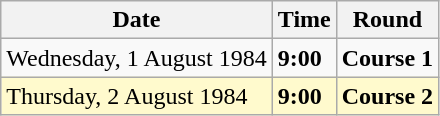<table class="wikitable">
<tr>
<th>Date</th>
<th>Time</th>
<th>Round</th>
</tr>
<tr>
<td>Wednesday, 1 August 1984</td>
<td><strong>9:00</strong></td>
<td><strong>Course 1</strong></td>
</tr>
<tr style=background:lemonchiffon>
<td>Thursday, 2 August 1984</td>
<td><strong>9:00</strong></td>
<td><strong>Course 2</strong></td>
</tr>
</table>
